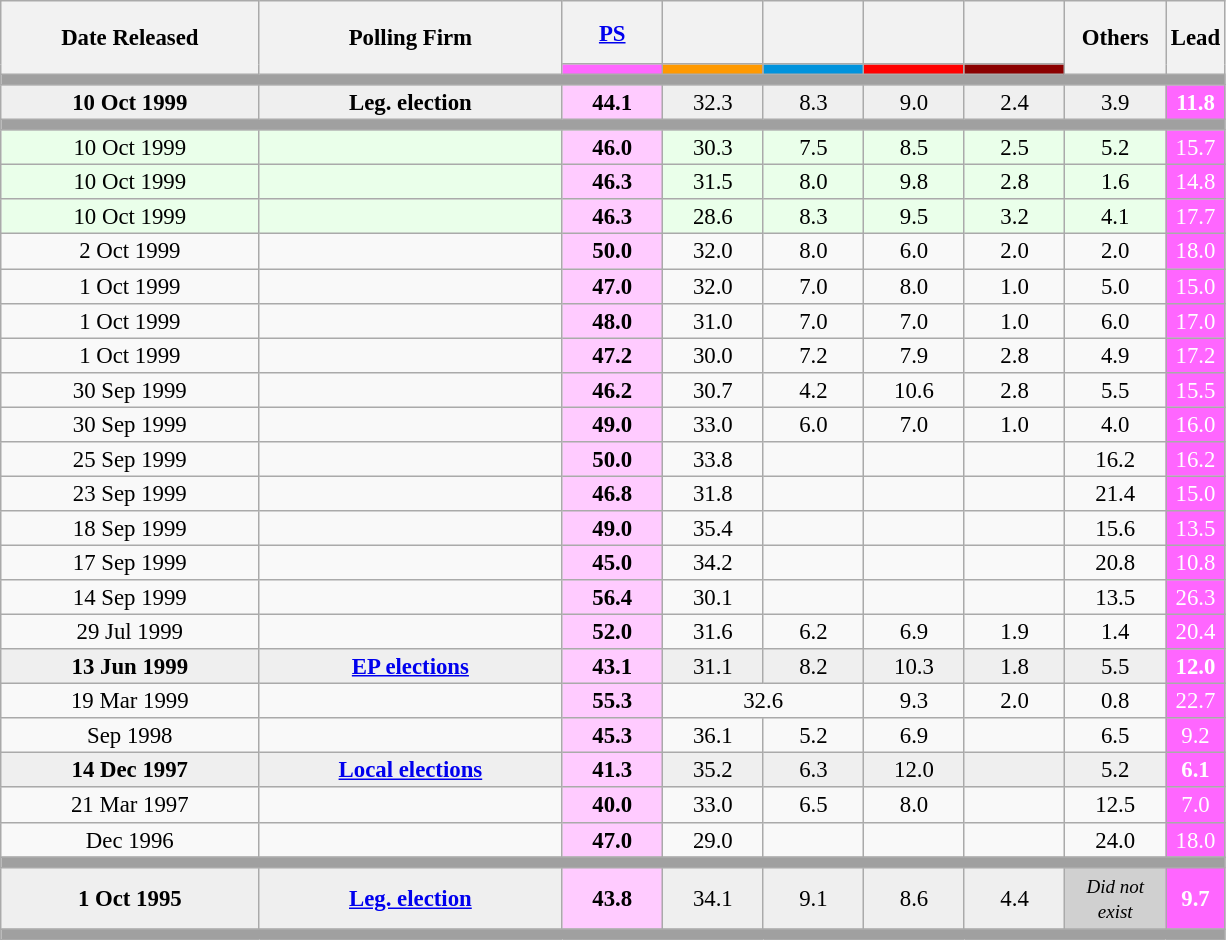<table class="wikitable" style="text-align:center; font-size:95%; line-height:16px;">
<tr style="height:42px;">
<th style="width:165px;" rowspan="2">Date Released</th>
<th style="width:195px;" rowspan="2">Polling Firm</th>
<th><a href='#'>PS</a></th>
<th></th>
<th></th>
<th></th>
<th></th>
<th style="width:60px;" rowspan="2">Others</th>
<th style="width:25px;" rowspan="2">Lead</th>
</tr>
<tr>
<th style="color:inherit;background:#FF66FF; width:60px;"></th>
<th style="color:inherit;background:#FF9900; width:60px;"></th>
<th style="color:inherit;background:#0093DD; width:60px;"></th>
<th style="color:inherit;background:red; width:60px;"></th>
<th style="color:inherit;background:darkRed; width:60px;"></th>
</tr>
<tr>
<td colspan="10" style="background:#A0A0A0"></td>
</tr>
<tr style="background:#EFEFEF;">
<td align="center"><strong>10 Oct 1999</strong></td>
<td align="center"><strong>Leg. election</strong></td>
<td align="center" style="background:#FFCBFF"><strong>44.1</strong><br></td>
<td align="center">32.3<br></td>
<td align="center">8.3<br></td>
<td align="center">9.0<br></td>
<td align="center">2.4<br></td>
<td align="center">3.9<br></td>
<td style="background:#FF66FF; color:white"><strong>11.8</strong></td>
</tr>
<tr>
<td colspan="10" style="background:#A0A0A0"></td>
</tr>
<tr style="background:#EAFFEA"|>
<td align="center">10 Oct 1999</td>
<td align="center"></td>
<td align="center" style="background:#FFCBFF"><strong>46.0</strong></td>
<td align="center">30.3</td>
<td align="center">7.5</td>
<td align="center">8.5</td>
<td align="center">2.5</td>
<td align="center">5.2</td>
<td style="background:#FF66FF; color:white">15.7</td>
</tr>
<tr style="background:#EAFFEA"|>
<td align="center">10 Oct 1999</td>
<td align="center"></td>
<td align="center" style="background:#FFCBFF"><strong>46.3</strong></td>
<td align="center">31.5</td>
<td align="center">8.0</td>
<td align="center">9.8</td>
<td align="center">2.8</td>
<td align="center">1.6</td>
<td style="background:#FF66FF; color:white">14.8</td>
</tr>
<tr style="background:#EAFFEA"|>
<td align="center">10 Oct 1999</td>
<td align="center"></td>
<td align="center" style="background:#FFCBFF"><strong>46.3</strong></td>
<td align="center">28.6</td>
<td align="center">8.3</td>
<td align="center">9.5</td>
<td align="center">3.2</td>
<td align="center">4.1</td>
<td style="background:#FF66FF; color:white">17.7</td>
</tr>
<tr>
<td align="center">2 Oct 1999</td>
<td align="center"></td>
<td align="center" style="background:#FFCBFF"><strong>50.0</strong></td>
<td align="center">32.0</td>
<td align="center">8.0</td>
<td align="center">6.0</td>
<td align="center">2.0</td>
<td align="center">2.0</td>
<td style="background:#FF66FF; color:white">18.0</td>
</tr>
<tr>
<td align="center">1 Oct 1999</td>
<td align="center"></td>
<td align="center" style="background:#FFCBFF"><strong>47.0</strong></td>
<td align="center">32.0</td>
<td align="center">7.0</td>
<td align="center">8.0</td>
<td align="center">1.0</td>
<td align="center">5.0</td>
<td style="background:#FF66FF; color:white">15.0</td>
</tr>
<tr>
<td align="center">1 Oct 1999</td>
<td align="center"></td>
<td align="center" style="background:#FFCBFF"><strong>48.0</strong></td>
<td align="center">31.0</td>
<td align="center">7.0</td>
<td align="center">7.0</td>
<td align="center">1.0</td>
<td align="center">6.0</td>
<td style="background:#FF66FF; color:white">17.0</td>
</tr>
<tr>
<td align="center">1 Oct 1999</td>
<td align="center"></td>
<td align="center" style="background:#FFCBFF"><strong>47.2</strong></td>
<td align="center">30.0</td>
<td align="center">7.2</td>
<td align="center">7.9</td>
<td align="center">2.8</td>
<td align="center">4.9</td>
<td style="background:#FF66FF; color:white">17.2</td>
</tr>
<tr>
<td align="center">30 Sep 1999</td>
<td align="center"></td>
<td align="center" style="background:#FFCBFF"><strong>46.2</strong></td>
<td align="center">30.7</td>
<td align="center">4.2</td>
<td align="center">10.6</td>
<td align="center">2.8</td>
<td align="center">5.5</td>
<td style="background:#FF66FF; color:white">15.5</td>
</tr>
<tr>
<td align="center">30 Sep 1999</td>
<td align="center"></td>
<td align="center" style="background:#FFCBFF"><strong>49.0</strong></td>
<td align="center">33.0</td>
<td align="center">6.0</td>
<td align="center">7.0</td>
<td align="center">1.0</td>
<td align="center">4.0</td>
<td style="background:#FF66FF; color:white">16.0</td>
</tr>
<tr>
<td align="center">25 Sep 1999</td>
<td align="center"></td>
<td align="center" style="background:#FFCBFF"><strong>50.0</strong></td>
<td align="center">33.8</td>
<td></td>
<td></td>
<td></td>
<td align="center">16.2</td>
<td style="background:#FF66FF; color:white">16.2</td>
</tr>
<tr>
<td align="center">23 Sep 1999</td>
<td align="center"></td>
<td align="center" style="background:#FFCBFF"><strong>46.8</strong></td>
<td align="center">31.8</td>
<td></td>
<td></td>
<td></td>
<td align="center">21.4</td>
<td style="background:#FF66FF; color:white">15.0</td>
</tr>
<tr>
<td align="center">18 Sep 1999</td>
<td align="center"></td>
<td align="center" style="background:#FFCBFF"><strong>49.0</strong></td>
<td align="center">35.4</td>
<td></td>
<td></td>
<td></td>
<td align="center">15.6</td>
<td style="background:#FF66FF; color:white">13.5</td>
</tr>
<tr>
<td align="center">17 Sep 1999</td>
<td align="center"></td>
<td align="center" style="background:#FFCBFF"><strong>45.0</strong></td>
<td align="center">34.2</td>
<td></td>
<td></td>
<td></td>
<td align="center">20.8</td>
<td style="background:#FF66FF; color:white">10.8</td>
</tr>
<tr>
<td align="center">14 Sep 1999</td>
<td align="center"></td>
<td align="center" style="background:#FFCBFF"><strong>56.4</strong></td>
<td align="center">30.1</td>
<td></td>
<td></td>
<td></td>
<td align="center">13.5</td>
<td style="background:#FF66FF; color:white">26.3</td>
</tr>
<tr>
<td align="center">29 Jul 1999</td>
<td align="center"></td>
<td align="center" style="background:#FFCBFF"><strong>52.0</strong></td>
<td align="center">31.6</td>
<td align="center">6.2</td>
<td align="center">6.9</td>
<td align="center">1.9</td>
<td align="center">1.4</td>
<td style="background:#FF66FF; color:white">20.4</td>
</tr>
<tr style="background:#EFEFEF;">
<td><strong>13 Jun 1999</strong></td>
<td><strong><a href='#'>EP elections</a></strong></td>
<td align="center" style="background:#FFCBFF"><strong>43.1</strong></td>
<td align="center">31.1</td>
<td align="center">8.2</td>
<td align="center">10.3</td>
<td align="center">1.8</td>
<td align="center">5.5</td>
<td style="background:#FF66FF; color:white"><strong>12.0</strong></td>
</tr>
<tr>
<td align="center">19 Mar 1999</td>
<td align="center"></td>
<td align="center" style="background:#FFCBFF"><strong>55.3</strong></td>
<td colspan="2" align="center">32.6</td>
<td align="center">9.3</td>
<td align="center">2.0</td>
<td align="center">0.8</td>
<td style="background:#FF66FF; color:white">22.7</td>
</tr>
<tr>
<td align="center">Sep 1998</td>
<td align="center"></td>
<td align="center" style="background:#FFCBFF"><strong>45.3</strong></td>
<td align="center">36.1</td>
<td align="center">5.2</td>
<td align="center">6.9</td>
<td></td>
<td align="center">6.5</td>
<td style="background:#FF66FF; color:white">9.2</td>
</tr>
<tr style="background:#EFEFEF;">
<td><strong>14 Dec 1997</strong></td>
<td><strong><a href='#'>Local elections</a></strong></td>
<td align="center" style="background:#FFCBFF"><strong>41.3</strong></td>
<td align="center">35.2</td>
<td align="center">6.3</td>
<td align="center">12.0</td>
<td></td>
<td align="center">5.2</td>
<td style="background:#FF66FF; color:white"><strong>6.1</strong></td>
</tr>
<tr>
<td align="center">21 Mar 1997</td>
<td align="center"></td>
<td align="center" style="background:#FFCBFF"><strong>40.0</strong></td>
<td align="center">33.0</td>
<td align="center">6.5</td>
<td align="center">8.0</td>
<td></td>
<td align="center">12.5</td>
<td style="background:#FF66FF; color:white">7.0</td>
</tr>
<tr>
<td align="center">Dec 1996</td>
<td align="center"></td>
<td align="center" style="background:#FFCBFF"><strong>47.0</strong></td>
<td align="center">29.0</td>
<td></td>
<td></td>
<td></td>
<td align="center">24.0</td>
<td style="background:#FF66FF; color:white">18.0</td>
</tr>
<tr>
<td colspan="10" style="background:#A0A0A0"></td>
</tr>
<tr style="background:#EFEFEF;">
<td align="center"><strong>1 Oct 1995</strong></td>
<td align="center"><strong><a href='#'>Leg. election</a></strong></td>
<td align="center" style="background:#FFCBFF"><strong>43.8</strong><br></td>
<td align="center">34.1<br></td>
<td align="center">9.1<br></td>
<td align="center">8.6<br></td>
<td align="center">4.4<br></td>
<td style="background:#D0D0D0; width:1px;"><small><em>Did not<br>exist</em></small></td>
<td style="background:#FF66FF; color:white"><strong>9.7</strong></td>
</tr>
<tr>
<td colspan="10" style="background:#A0A0A0"></td>
</tr>
</table>
